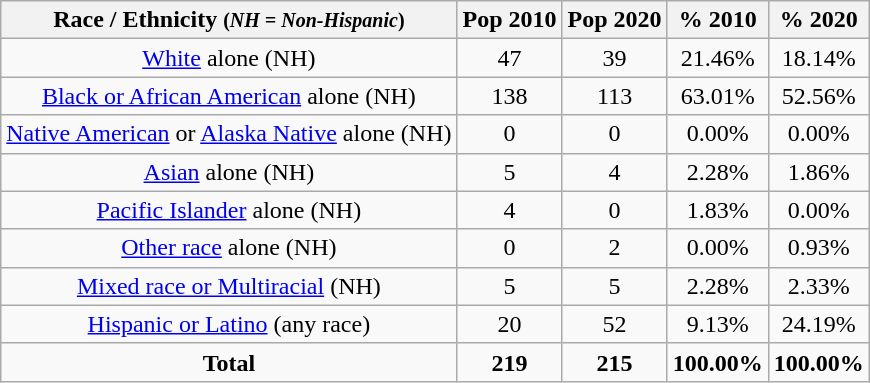<table class="wikitable" style="text-align:center;">
<tr>
<th>Race / Ethnicity <small>(<em>NH = Non-Hispanic</em>)</small></th>
<th>Pop 2010</th>
<th>Pop 2020</th>
<th>% 2010</th>
<th>% 2020</th>
</tr>
<tr>
<td><a href='#'>White</a> alone (NH)</td>
<td>47</td>
<td>39</td>
<td>21.46%</td>
<td>18.14%</td>
</tr>
<tr>
<td><a href='#'>Black or African American</a> alone (NH)</td>
<td>138</td>
<td>113</td>
<td>63.01%</td>
<td>52.56%</td>
</tr>
<tr>
<td><a href='#'>Native American</a> or <a href='#'>Alaska Native</a> alone (NH)</td>
<td>0</td>
<td>0</td>
<td>0.00%</td>
<td>0.00%</td>
</tr>
<tr>
<td><a href='#'>Asian</a> alone (NH)</td>
<td>5</td>
<td>4</td>
<td>2.28%</td>
<td>1.86%</td>
</tr>
<tr>
<td><a href='#'>Pacific Islander</a> alone (NH)</td>
<td>4</td>
<td>0</td>
<td>1.83%</td>
<td>0.00%</td>
</tr>
<tr>
<td><a href='#'>Other race</a> alone (NH)</td>
<td>0</td>
<td>2</td>
<td>0.00%</td>
<td>0.93%</td>
</tr>
<tr>
<td><a href='#'>Mixed race or Multiracial</a> (NH)</td>
<td>5</td>
<td>5</td>
<td>2.28%</td>
<td>2.33%</td>
</tr>
<tr>
<td><a href='#'>Hispanic or Latino</a> (any race)</td>
<td>20</td>
<td>52</td>
<td>9.13%</td>
<td>24.19%</td>
</tr>
<tr>
<td><strong>Total</strong></td>
<td><strong>219</strong></td>
<td><strong>215</strong></td>
<td><strong>100.00%</strong></td>
<td><strong>100.00%</strong></td>
</tr>
</table>
